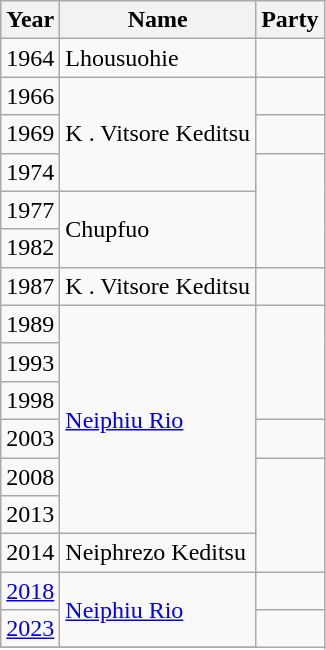<table class="wikitable sortable">
<tr>
<th>Year</th>
<th>Name</th>
<th colspan=2>Party</th>
</tr>
<tr>
<td>1964</td>
<td>Lhousuohie</td>
<td></td>
</tr>
<tr>
<td>1966</td>
<td rowspan=3>K . Vitsore Keditsu</td>
</tr>
<tr>
<td>1969</td>
<td></td>
</tr>
<tr>
<td>1974</td>
</tr>
<tr>
<td>1977</td>
<td rowspan=2>Chupfuo</td>
</tr>
<tr>
<td>1982</td>
</tr>
<tr>
<td>1987</td>
<td>K . Vitsore Keditsu</td>
<td></td>
</tr>
<tr>
<td>1989</td>
<td rowspan=6><a href='#'>Neiphiu Rio</a></td>
</tr>
<tr>
<td>1993</td>
</tr>
<tr>
<td>1998</td>
</tr>
<tr>
<td>2003</td>
<td></td>
</tr>
<tr>
<td>2008</td>
</tr>
<tr>
<td>2013</td>
</tr>
<tr>
<td>2014</td>
<td>Neiphrezo Keditsu</td>
</tr>
<tr>
<td><a href='#'>2018</a></td>
<td rowspan=2><a href='#'>Neiphiu Rio</a></td>
<td></td>
</tr>
<tr>
<td><a href='#'>2023</a></td>
</tr>
<tr>
</tr>
</table>
